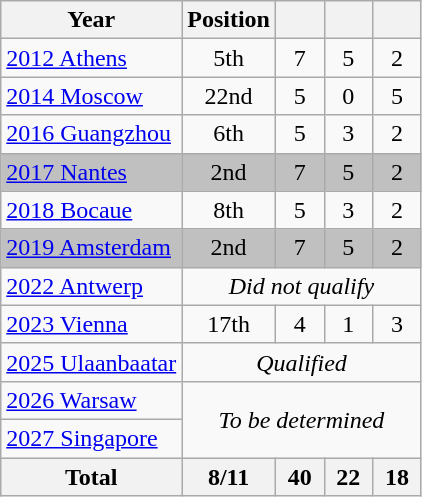<table class="wikitable" style="text-align: center;">
<tr>
<th>Year</th>
<th>Position</th>
<th width=25px></th>
<th width=25px></th>
<th width=25px></th>
</tr>
<tr>
<td style="text-align:left;"> <a href='#'>2012 Athens</a></td>
<td>5th</td>
<td>7</td>
<td>5</td>
<td>2</td>
</tr>
<tr>
<td style="text-align:left;"> <a href='#'>2014 Moscow</a></td>
<td>22nd</td>
<td>5</td>
<td>0</td>
<td>5</td>
</tr>
<tr>
<td style="text-align:left;"> <a href='#'>2016 Guangzhou</a></td>
<td>6th</td>
<td>5</td>
<td>3</td>
<td>2</td>
</tr>
<tr bgcolor="silver">
<td style="text-align:left;"> <a href='#'>2017 Nantes</a></td>
<td>2nd</td>
<td>7</td>
<td>5</td>
<td>2</td>
</tr>
<tr>
<td style="text-align:left;"> <a href='#'>2018 Bocaue</a></td>
<td>8th</td>
<td>5</td>
<td>3</td>
<td>2</td>
</tr>
<tr bgcolor="silver">
<td style="text-align:left;"> <a href='#'>2019 Amsterdam</a></td>
<td>2nd</td>
<td>7</td>
<td>5</td>
<td>2</td>
</tr>
<tr>
<td style="text-align:left;"> <a href='#'>2022 Antwerp</a></td>
<td colspan=4><em>Did not qualify</em></td>
</tr>
<tr>
<td style="text-align:left;"> <a href='#'>2023 Vienna</a></td>
<td>17th</td>
<td>4</td>
<td>1</td>
<td>3</td>
</tr>
<tr>
<td style="text-align:left;"> <a href='#'>2025 Ulaanbaatar</a></td>
<td colspan=4><em>Qualified</em></td>
</tr>
<tr>
<td style="text-align:left;"> <a href='#'>2026 Warsaw</a></td>
<td colspan=4 rowspan=2><em>To be determined</em></td>
</tr>
<tr>
<td style="text-align:left;"> <a href='#'>2027 Singapore</a></td>
</tr>
<tr>
<th>Total</th>
<th>8/11</th>
<th>40</th>
<th>22</th>
<th>18</th>
</tr>
</table>
